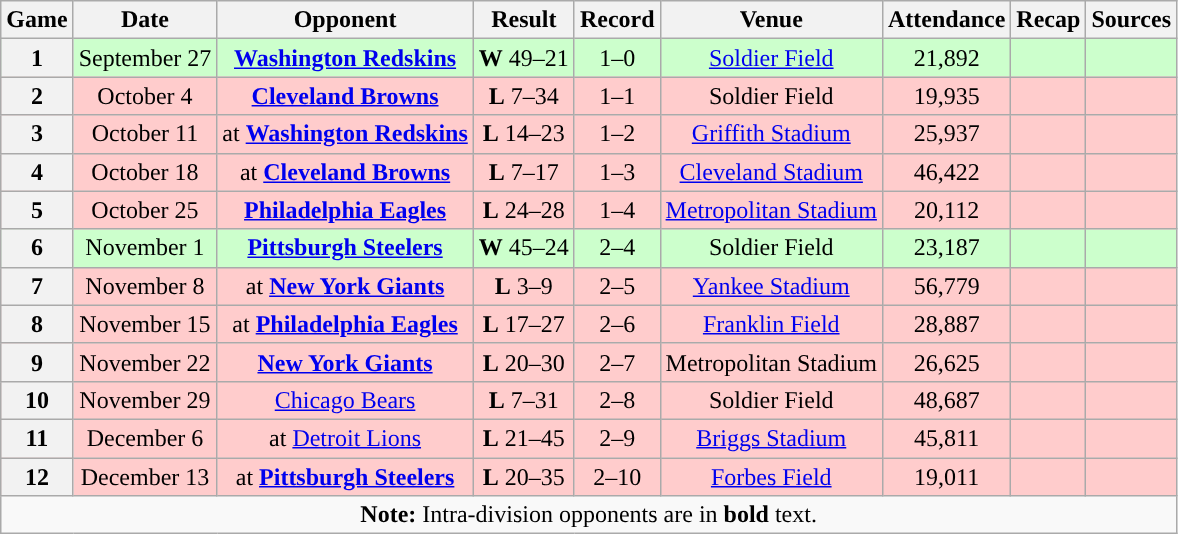<table class="wikitable" style="text-align:center">
<tr>
<th>Game</th>
<th>Date</th>
<th>Opponent</th>
<th>Result</th>
<th>Record</th>
<th>Venue</th>
<th>Attendance</th>
<th>Recap</th>
<th>Sources</th>
</tr>
<tr style="background:#cfc">
<th>1</th>
<td>September 27</td>
<td><strong><a href='#'>Washington Redskins</a></strong></td>
<td><strong>W</strong> 49–21</td>
<td>1–0</td>
<td><a href='#'>Soldier Field</a></td>
<td>21,892</td>
<td></td>
<td></td>
</tr>
<tr style="background:#fcc">
<th>2</th>
<td>October 4</td>
<td><strong><a href='#'>Cleveland Browns</a></strong></td>
<td><strong>L</strong> 7–34</td>
<td>1–1</td>
<td>Soldier Field</td>
<td>19,935</td>
<td></td>
<td></td>
</tr>
<tr style="background:#fcc">
<th>3</th>
<td>October 11</td>
<td>at <strong><a href='#'>Washington Redskins</a></strong></td>
<td><strong>L</strong> 14–23</td>
<td>1–2</td>
<td><a href='#'>Griffith Stadium</a></td>
<td>25,937</td>
<td></td>
<td></td>
</tr>
<tr style="background:#fcc">
<th>4</th>
<td>October 18</td>
<td>at <strong><a href='#'>Cleveland Browns</a></strong></td>
<td><strong>L</strong> 7–17</td>
<td>1–3</td>
<td><a href='#'>Cleveland Stadium</a></td>
<td>46,422</td>
<td></td>
<td></td>
</tr>
<tr style="background:#fcc">
<th>5</th>
<td>October 25</td>
<td><strong><a href='#'>Philadelphia Eagles</a></strong></td>
<td><strong>L</strong> 24–28</td>
<td>1–4</td>
<td><a href='#'>Metropolitan Stadium</a></td>
<td>20,112</td>
<td></td>
<td></td>
</tr>
<tr style="background:#cfc">
<th>6</th>
<td>November 1</td>
<td><strong><a href='#'>Pittsburgh Steelers</a></strong></td>
<td><strong>W</strong> 45–24</td>
<td>2–4</td>
<td>Soldier Field</td>
<td>23,187</td>
<td></td>
<td></td>
</tr>
<tr style="background:#fcc">
<th>7</th>
<td>November 8</td>
<td>at <strong><a href='#'>New York Giants</a></strong></td>
<td><strong>L</strong> 3–9</td>
<td>2–5</td>
<td><a href='#'>Yankee Stadium</a></td>
<td>56,779</td>
<td></td>
<td></td>
</tr>
<tr style="background:#fcc">
<th>8</th>
<td>November 15</td>
<td>at <strong><a href='#'>Philadelphia Eagles</a></strong></td>
<td><strong>L</strong> 17–27</td>
<td>2–6</td>
<td><a href='#'>Franklin Field</a></td>
<td>28,887</td>
<td></td>
<td></td>
</tr>
<tr style="background:#fcc">
<th>9</th>
<td>November 22</td>
<td><strong><a href='#'>New York Giants</a></strong></td>
<td><strong>L</strong> 20–30</td>
<td>2–7</td>
<td>Metropolitan Stadium</td>
<td>26,625</td>
<td></td>
<td></td>
</tr>
<tr style="background:#fcc">
<th>10</th>
<td>November 29</td>
<td><a href='#'>Chicago Bears</a></td>
<td><strong>L</strong> 7–31</td>
<td>2–8</td>
<td>Soldier Field</td>
<td>48,687</td>
<td></td>
<td></td>
</tr>
<tr style="background:#fcc">
<th>11</th>
<td>December 6</td>
<td>at <a href='#'>Detroit Lions</a></td>
<td><strong>L</strong> 21–45</td>
<td>2–9</td>
<td><a href='#'>Briggs Stadium</a></td>
<td>45,811</td>
<td></td>
<td></td>
</tr>
<tr style="background:#fcc">
<th>12</th>
<td>December 13</td>
<td>at <strong><a href='#'>Pittsburgh Steelers</a></strong></td>
<td><strong>L</strong> 20–35</td>
<td>2–10</td>
<td><a href='#'>Forbes Field</a></td>
<td>19,011</td>
<td></td>
<td></td>
</tr>
<tr>
<td colspan="10"><strong>Note:</strong> Intra-division opponents are in <strong>bold</strong> text.</td>
</tr>
</table>
